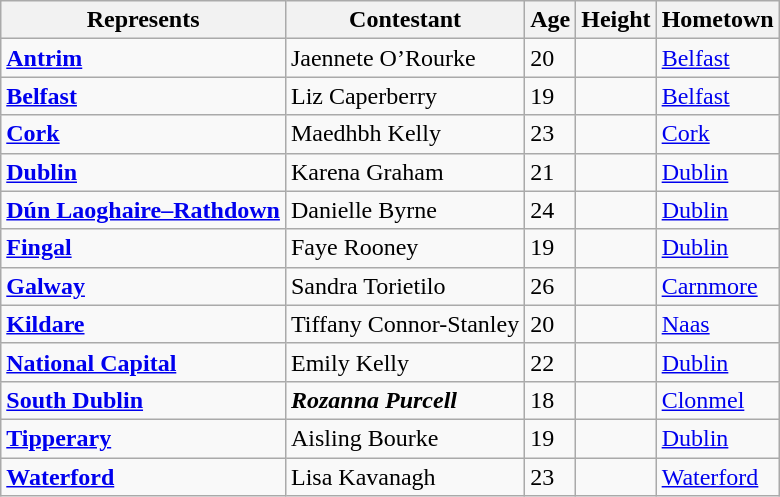<table class="sortable wikitable">
<tr>
<th>Represents</th>
<th>Contestant</th>
<th>Age</th>
<th>Height</th>
<th>Hometown</th>
</tr>
<tr>
<td><strong><a href='#'>Antrim</a></strong></td>
<td>Jaennete O’Rourke</td>
<td>20</td>
<td></td>
<td><a href='#'>Belfast</a></td>
</tr>
<tr>
<td><strong><a href='#'>Belfast</a></strong></td>
<td>Liz Caperberry</td>
<td>19</td>
<td></td>
<td><a href='#'>Belfast</a></td>
</tr>
<tr>
<td><strong><a href='#'>Cork</a></strong></td>
<td>Maedhbh Kelly</td>
<td>23</td>
<td></td>
<td><a href='#'>Cork</a></td>
</tr>
<tr>
<td><strong><a href='#'>Dublin</a></strong></td>
<td>Karena Graham</td>
<td>21</td>
<td></td>
<td><a href='#'>Dublin</a></td>
</tr>
<tr>
<td><strong><a href='#'>Dún Laoghaire–Rathdown</a></strong></td>
<td>Danielle Byrne</td>
<td>24</td>
<td></td>
<td><a href='#'>Dublin</a></td>
</tr>
<tr>
<td><strong><a href='#'>Fingal</a></strong></td>
<td>Faye Rooney</td>
<td>19</td>
<td></td>
<td><a href='#'>Dublin</a></td>
</tr>
<tr>
<td><strong><a href='#'>Galway</a></strong></td>
<td>Sandra Torietilo</td>
<td>26</td>
<td></td>
<td><a href='#'>Carnmore</a></td>
</tr>
<tr>
<td><strong><a href='#'>Kildare</a></strong></td>
<td>Tiffany Connor-Stanley</td>
<td>20</td>
<td></td>
<td><a href='#'>Naas</a></td>
</tr>
<tr>
<td><strong><a href='#'>National Capital</a></strong></td>
<td>Emily Kelly</td>
<td>22</td>
<td></td>
<td><a href='#'>Dublin</a></td>
</tr>
<tr>
<td><strong><a href='#'>South Dublin</a></strong></td>
<td><strong><em>Rozanna Purcell</em></strong></td>
<td>18</td>
<td></td>
<td><a href='#'>Clonmel</a></td>
</tr>
<tr>
<td><strong><a href='#'>Tipperary</a></strong></td>
<td>Aisling Bourke</td>
<td>19</td>
<td></td>
<td><a href='#'>Dublin</a></td>
</tr>
<tr>
<td><strong><a href='#'>Waterford</a></strong></td>
<td>Lisa Kavanagh</td>
<td>23</td>
<td></td>
<td><a href='#'>Waterford</a></td>
</tr>
</table>
